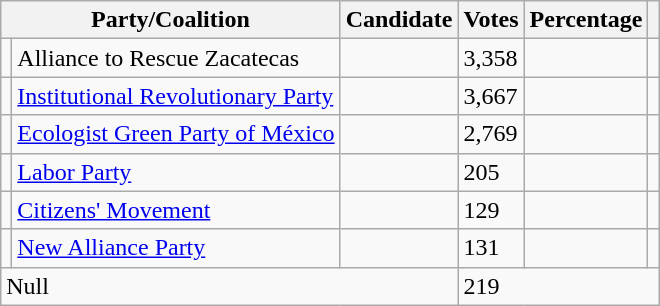<table class="wikitable">
<tr>
<th colspan="2"><strong>Party/Coalition</strong></th>
<th><strong>Candidate</strong></th>
<th><strong>Votes</strong></th>
<th><strong>Percentage</strong></th>
<th></th>
</tr>
<tr>
<td></td>
<td>Alliance to Rescue Zacatecas</td>
<td></td>
<td>3,358</td>
<td></td>
<td></td>
</tr>
<tr>
<td></td>
<td><a href='#'>Institutional Revolutionary Party</a></td>
<td></td>
<td>3,667</td>
<td></td>
<td></td>
</tr>
<tr>
<td></td>
<td><a href='#'>Ecologist Green Party of México</a></td>
<td></td>
<td>2,769</td>
<td></td>
<td></td>
</tr>
<tr>
<td></td>
<td><a href='#'>Labor Party</a></td>
<td></td>
<td>205</td>
<td></td>
<td></td>
</tr>
<tr>
<td></td>
<td><a href='#'>Citizens' Movement</a></td>
<td></td>
<td>129</td>
<td></td>
</tr>
<tr>
<td></td>
<td><a href='#'>New Alliance Party</a></td>
<td></td>
<td>131</td>
<td></td>
<td></td>
</tr>
<tr>
<td colspan="3">Null</td>
<td colspan="3">219</td>
</tr>
</table>
